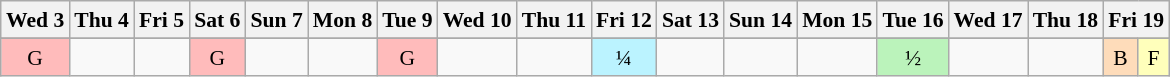<table class="wikitable" style="margin:0.5em auto; font-size:90%; line-height:1.25em;">
<tr align="center">
<th>Wed 3</th>
<th>Thu 4</th>
<th>Fri 5</th>
<th>Sat 6</th>
<th>Sun 7</th>
<th>Mon 8</th>
<th>Tue 9</th>
<th>Wed 10</th>
<th>Thu 11</th>
<th>Fri 12</th>
<th>Sat 13</th>
<th>Sun 14</th>
<th>Mon 15</th>
<th>Tue 16</th>
<th>Wed 17</th>
<th>Thu 18</th>
<th colspan="2">Fri 19</th>
</tr>
<tr>
</tr>
<tr align="center">
<td bgcolor="#FFBBBB">G</td>
<td></td>
<td></td>
<td bgcolor="#FFBBBB">G</td>
<td></td>
<td></td>
<td bgcolor="#FFBBBB">G</td>
<td></td>
<td></td>
<td bgcolor="#BBF3FF">¼</td>
<td></td>
<td></td>
<td></td>
<td bgcolor="#BBF3BB">½</td>
<td></td>
<td></td>
<td bgcolor="#FEDCBA">B</td>
<td bgcolor="#FFFFBB">F</td>
</tr>
</table>
